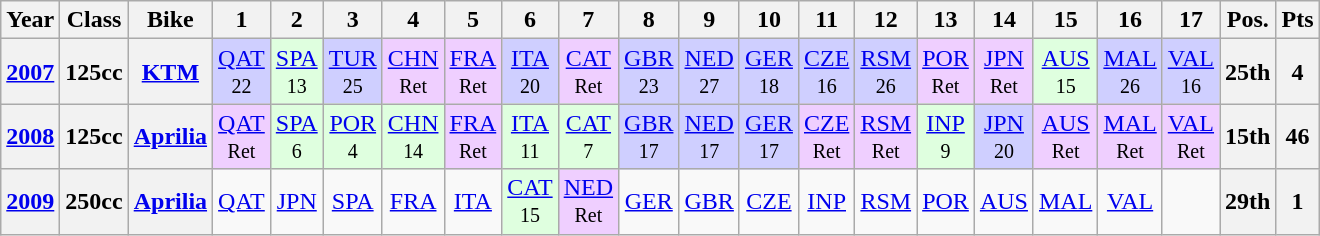<table class="wikitable" style="text-align:center">
<tr>
<th>Year</th>
<th>Class</th>
<th>Bike</th>
<th>1</th>
<th>2</th>
<th>3</th>
<th>4</th>
<th>5</th>
<th>6</th>
<th>7</th>
<th>8</th>
<th>9</th>
<th>10</th>
<th>11</th>
<th>12</th>
<th>13</th>
<th>14</th>
<th>15</th>
<th>16</th>
<th>17</th>
<th>Pos.</th>
<th>Pts</th>
</tr>
<tr>
<th><a href='#'>2007</a></th>
<th>125cc</th>
<th><a href='#'>KTM</a></th>
<td style="background:#cfcfff;"><a href='#'>QAT</a><br><small>22</small></td>
<td style="background:#dfffdf;"><a href='#'>SPA</a><br><small>13</small></td>
<td style="background:#cfcfff;"><a href='#'>TUR</a><br><small>25</small></td>
<td style="background:#efcfff;"><a href='#'>CHN</a><br><small>Ret</small></td>
<td style="background:#efcfff;"><a href='#'>FRA</a><br><small>Ret</small></td>
<td style="background:#cfcfff;"><a href='#'>ITA</a><br><small>20</small></td>
<td style="background:#efcfff;"><a href='#'>CAT</a><br><small>Ret</small></td>
<td style="background:#cfcfff;"><a href='#'>GBR</a><br><small>23</small></td>
<td style="background:#cfcfff;"><a href='#'>NED</a><br><small>27</small></td>
<td style="background:#cfcfff;"><a href='#'>GER</a><br><small>18</small></td>
<td style="background:#cfcfff;"><a href='#'>CZE</a><br><small>16</small></td>
<td style="background:#cfcfff;"><a href='#'>RSM</a><br><small>26</small></td>
<td style="background:#efcfff;"><a href='#'>POR</a><br><small>Ret</small></td>
<td style="background:#efcfff;"><a href='#'>JPN</a><br><small>Ret</small></td>
<td style="background:#dfffdf;"><a href='#'>AUS</a><br><small>15</small></td>
<td style="background:#cfcfff;"><a href='#'>MAL</a><br><small>26</small></td>
<td style="background:#cfcfff;"><a href='#'>VAL</a><br><small>16</small></td>
<th>25th</th>
<th>4</th>
</tr>
<tr>
<th><a href='#'>2008</a></th>
<th>125cc</th>
<th><a href='#'>Aprilia</a></th>
<td style="background:#efcfff;"><a href='#'>QAT</a><br><small>Ret</small></td>
<td style="background:#dfffdf;"><a href='#'>SPA</a><br><small>6</small></td>
<td style="background:#dfffdf;"><a href='#'>POR</a><br><small>4</small></td>
<td style="background:#dfffdf;"><a href='#'>CHN</a><br><small>14</small></td>
<td style="background:#efcfff;"><a href='#'>FRA</a><br><small>Ret</small></td>
<td style="background:#dfffdf;"><a href='#'>ITA</a><br><small>11</small></td>
<td style="background:#dfffdf;"><a href='#'>CAT</a><br><small>7</small></td>
<td style="background:#cfcfff;"><a href='#'>GBR</a><br><small>17</small></td>
<td style="background:#cfcfff;"><a href='#'>NED</a><br><small>17</small></td>
<td style="background:#cfcfff;"><a href='#'>GER</a><br><small>17</small></td>
<td style="background:#efcfff;"><a href='#'>CZE</a><br><small>Ret</small></td>
<td style="background:#efcfff;"><a href='#'>RSM</a><br><small>Ret</small></td>
<td style="background:#dfffdf;"><a href='#'>INP</a><br><small>9</small></td>
<td style="background:#cfcfff;"><a href='#'>JPN</a><br><small>20</small></td>
<td style="background:#efcfff;"><a href='#'>AUS</a><br><small>Ret</small></td>
<td style="background:#efcfff;"><a href='#'>MAL</a><br><small>Ret</small></td>
<td style="background:#efcfff;"><a href='#'>VAL</a><br><small>Ret</small></td>
<th>15th</th>
<th>46</th>
</tr>
<tr>
<th><a href='#'>2009</a></th>
<th>250cc</th>
<th><a href='#'>Aprilia</a></th>
<td><a href='#'>QAT</a></td>
<td><a href='#'>JPN</a></td>
<td><a href='#'>SPA</a></td>
<td><a href='#'>FRA</a></td>
<td><a href='#'>ITA</a></td>
<td style="background:#dfffdf;"><a href='#'>CAT</a><br><small>15</small></td>
<td style="background:#efcfff;"><a href='#'>NED</a><br><small>Ret</small></td>
<td><a href='#'>GER</a></td>
<td><a href='#'>GBR</a></td>
<td><a href='#'>CZE</a></td>
<td><a href='#'>INP</a></td>
<td><a href='#'>RSM</a></td>
<td><a href='#'>POR</a></td>
<td><a href='#'>AUS</a></td>
<td><a href='#'>MAL</a></td>
<td><a href='#'>VAL</a></td>
<td></td>
<th>29th</th>
<th>1</th>
</tr>
</table>
